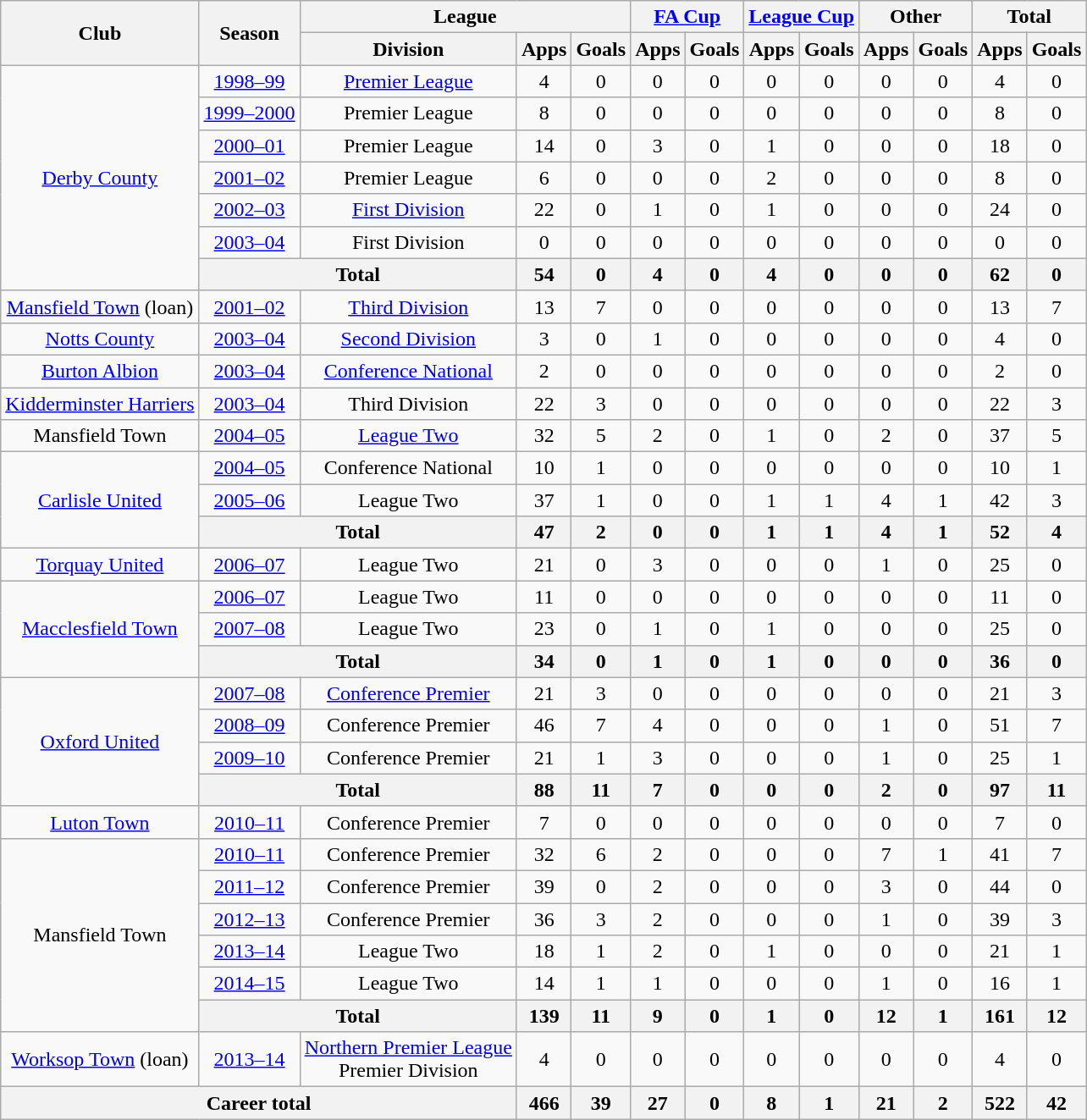<table class="wikitable" style="text-align:center">
<tr>
<th rowspan="2">Club</th>
<th rowspan="2">Season</th>
<th colspan="3">League</th>
<th colspan="2"><a href='#'>FA Cup</a></th>
<th colspan="2"><a href='#'>League Cup</a></th>
<th colspan="2">Other</th>
<th colspan="2">Total</th>
</tr>
<tr>
<th>Division</th>
<th>Apps</th>
<th>Goals</th>
<th>Apps</th>
<th>Goals</th>
<th>Apps</th>
<th>Goals</th>
<th>Apps</th>
<th>Goals</th>
<th>Apps</th>
<th>Goals</th>
</tr>
<tr>
<td rowspan="7"><a href='#'>Derby County</a></td>
<td><a href='#'>1998–99</a></td>
<td><a href='#'>Premier League</a></td>
<td>4</td>
<td>0</td>
<td>0</td>
<td>0</td>
<td>0</td>
<td>0</td>
<td>0</td>
<td>0</td>
<td>4</td>
<td>0</td>
</tr>
<tr>
<td><a href='#'>1999–2000</a></td>
<td>Premier League</td>
<td>8</td>
<td>0</td>
<td>0</td>
<td>0</td>
<td>0</td>
<td>0</td>
<td>0</td>
<td>0</td>
<td>8</td>
<td>0</td>
</tr>
<tr>
<td><a href='#'>2000–01</a></td>
<td>Premier League</td>
<td>14</td>
<td>0</td>
<td>3</td>
<td>0</td>
<td>1</td>
<td>0</td>
<td>0</td>
<td>0</td>
<td>18</td>
<td>0</td>
</tr>
<tr>
<td><a href='#'>2001–02</a></td>
<td>Premier League</td>
<td>6</td>
<td>0</td>
<td>0</td>
<td>0</td>
<td>2</td>
<td>0</td>
<td>0</td>
<td>0</td>
<td>8</td>
<td>0</td>
</tr>
<tr>
<td><a href='#'>2002–03</a></td>
<td><a href='#'>First Division</a></td>
<td>22</td>
<td>0</td>
<td>1</td>
<td>0</td>
<td>1</td>
<td>0</td>
<td>0</td>
<td>0</td>
<td>24</td>
<td>0</td>
</tr>
<tr>
<td><a href='#'>2003–04</a></td>
<td>First Division</td>
<td>0</td>
<td>0</td>
<td>0</td>
<td>0</td>
<td>0</td>
<td>0</td>
<td>0</td>
<td>0</td>
<td>0</td>
<td>0</td>
</tr>
<tr>
<th colspan="2">Total</th>
<th>54</th>
<th>0</th>
<th>4</th>
<th>0</th>
<th>4</th>
<th>0</th>
<th>0</th>
<th>0</th>
<th>62</th>
<th>0</th>
</tr>
<tr>
<td><a href='#'>Mansfield Town</a> (loan)</td>
<td><a href='#'>2001–02</a></td>
<td><a href='#'>Third Division</a></td>
<td>13</td>
<td>7</td>
<td>0</td>
<td>0</td>
<td>0</td>
<td>0</td>
<td>0</td>
<td>0</td>
<td>13</td>
<td>7</td>
</tr>
<tr>
<td><a href='#'>Notts County</a></td>
<td><a href='#'>2003–04</a></td>
<td><a href='#'>Second Division</a></td>
<td>3</td>
<td>0</td>
<td>1</td>
<td>0</td>
<td>0</td>
<td>0</td>
<td>0</td>
<td>0</td>
<td>4</td>
<td>0</td>
</tr>
<tr>
<td><a href='#'>Burton Albion</a></td>
<td><a href='#'>2003–04</a></td>
<td><a href='#'>Conference National</a></td>
<td>2</td>
<td>0</td>
<td>0</td>
<td>0</td>
<td>0</td>
<td>0</td>
<td>0</td>
<td>0</td>
<td>2</td>
<td>0</td>
</tr>
<tr>
<td><a href='#'>Kidderminster Harriers</a></td>
<td><a href='#'>2003–04</a></td>
<td>Third Division</td>
<td>22</td>
<td>3</td>
<td>0</td>
<td>0</td>
<td>0</td>
<td>0</td>
<td>0</td>
<td>0</td>
<td>22</td>
<td>3</td>
</tr>
<tr>
<td>Mansfield Town</td>
<td><a href='#'>2004–05</a></td>
<td><a href='#'>League Two</a></td>
<td>32</td>
<td>5</td>
<td>2</td>
<td>0</td>
<td>1</td>
<td>0</td>
<td>2</td>
<td>0</td>
<td>37</td>
<td>5</td>
</tr>
<tr>
<td rowspan="3"><a href='#'>Carlisle United</a></td>
<td><a href='#'>2004–05</a></td>
<td>Conference National</td>
<td>10</td>
<td>1</td>
<td>0</td>
<td>0</td>
<td>0</td>
<td>0</td>
<td>0</td>
<td>0</td>
<td>10</td>
<td>1</td>
</tr>
<tr>
<td><a href='#'>2005–06</a></td>
<td>League Two</td>
<td>37</td>
<td>1</td>
<td>0</td>
<td>0</td>
<td>1</td>
<td>1</td>
<td>4</td>
<td>1</td>
<td>42</td>
<td>3</td>
</tr>
<tr>
<th colspan="2">Total</th>
<th>47</th>
<th>2</th>
<th>0</th>
<th>0</th>
<th>1</th>
<th>1</th>
<th>4</th>
<th>1</th>
<th>52</th>
<th>4</th>
</tr>
<tr>
<td><a href='#'>Torquay United</a></td>
<td><a href='#'>2006–07</a></td>
<td>League Two</td>
<td>21</td>
<td>0</td>
<td>3</td>
<td>0</td>
<td>0</td>
<td>0</td>
<td>1</td>
<td>0</td>
<td>25</td>
<td>0</td>
</tr>
<tr>
<td rowspan="3"><a href='#'>Macclesfield Town</a></td>
<td><a href='#'>2006–07</a></td>
<td>League Two</td>
<td>11</td>
<td>0</td>
<td>0</td>
<td>0</td>
<td>0</td>
<td>0</td>
<td>0</td>
<td>0</td>
<td>11</td>
<td>0</td>
</tr>
<tr>
<td><a href='#'>2007–08</a></td>
<td>League Two</td>
<td>23</td>
<td>0</td>
<td>1</td>
<td>0</td>
<td>1</td>
<td>0</td>
<td>0</td>
<td>0</td>
<td>25</td>
<td>0</td>
</tr>
<tr>
<th colspan="2">Total</th>
<th>34</th>
<th>0</th>
<th>1</th>
<th>0</th>
<th>1</th>
<th>0</th>
<th>0</th>
<th>0</th>
<th>36</th>
<th>0</th>
</tr>
<tr>
<td rowspan="4"><a href='#'>Oxford United</a></td>
<td><a href='#'>2007–08</a></td>
<td><a href='#'>Conference Premier</a></td>
<td>21</td>
<td>3</td>
<td>0</td>
<td>0</td>
<td>0</td>
<td>0</td>
<td>0</td>
<td>0</td>
<td>21</td>
<td>3</td>
</tr>
<tr>
<td><a href='#'>2008–09</a></td>
<td>Conference Premier</td>
<td>46</td>
<td>7</td>
<td>4</td>
<td>0</td>
<td>0</td>
<td>0</td>
<td>1</td>
<td>0</td>
<td>51</td>
<td>7</td>
</tr>
<tr>
<td><a href='#'>2009–10</a></td>
<td>Conference Premier</td>
<td>21</td>
<td>1</td>
<td>3</td>
<td>0</td>
<td>0</td>
<td>0</td>
<td>1</td>
<td>0</td>
<td>25</td>
<td>1</td>
</tr>
<tr>
<th colspan="2">Total</th>
<th>88</th>
<th>11</th>
<th>7</th>
<th>0</th>
<th>0</th>
<th>0</th>
<th>2</th>
<th>0</th>
<th>97</th>
<th>11</th>
</tr>
<tr>
<td><a href='#'>Luton Town</a></td>
<td><a href='#'>2010–11</a></td>
<td>Conference Premier</td>
<td>7</td>
<td>0</td>
<td>0</td>
<td>0</td>
<td>0</td>
<td>0</td>
<td>0</td>
<td>0</td>
<td>7</td>
<td>0</td>
</tr>
<tr>
<td rowspan="6">Mansfield Town</td>
<td><a href='#'>2010–11</a></td>
<td>Conference Premier</td>
<td>32</td>
<td>6</td>
<td>2</td>
<td>0</td>
<td>0</td>
<td>0</td>
<td>7</td>
<td>1</td>
<td>41</td>
<td>7</td>
</tr>
<tr>
<td><a href='#'>2011–12</a></td>
<td>Conference Premier</td>
<td>39</td>
<td>0</td>
<td>2</td>
<td>0</td>
<td>0</td>
<td>0</td>
<td>3</td>
<td>0</td>
<td>44</td>
<td>0</td>
</tr>
<tr>
<td><a href='#'>2012–13</a></td>
<td>Conference Premier</td>
<td>36</td>
<td>3</td>
<td>2</td>
<td>0</td>
<td>0</td>
<td>0</td>
<td>1</td>
<td>0</td>
<td>39</td>
<td>3</td>
</tr>
<tr>
<td><a href='#'>2013–14</a></td>
<td>League Two</td>
<td>18</td>
<td>1</td>
<td>2</td>
<td>0</td>
<td>1</td>
<td>0</td>
<td>0</td>
<td>0</td>
<td>21</td>
<td>1</td>
</tr>
<tr>
<td><a href='#'>2014–15</a></td>
<td>League Two</td>
<td>14</td>
<td>1</td>
<td>1</td>
<td>0</td>
<td>0</td>
<td>0</td>
<td>1</td>
<td>0</td>
<td>16</td>
<td>1</td>
</tr>
<tr>
<th colspan="2">Total</th>
<th>139</th>
<th>11</th>
<th>9</th>
<th>0</th>
<th>1</th>
<th>0</th>
<th>12</th>
<th>1</th>
<th>161</th>
<th>12</th>
</tr>
<tr>
<td><a href='#'>Worksop Town</a> (loan)</td>
<td><a href='#'>2013–14</a></td>
<td><a href='#'>Northern Premier League</a><br>Premier Division</td>
<td>4</td>
<td>0</td>
<td>0</td>
<td>0</td>
<td>0</td>
<td>0</td>
<td>0</td>
<td>0</td>
<td>4</td>
<td>0</td>
</tr>
<tr>
<th colspan="3">Career total</th>
<th>466</th>
<th>39</th>
<th>27</th>
<th>0</th>
<th>8</th>
<th>1</th>
<th>21</th>
<th>2</th>
<th>522</th>
<th>42</th>
</tr>
</table>
